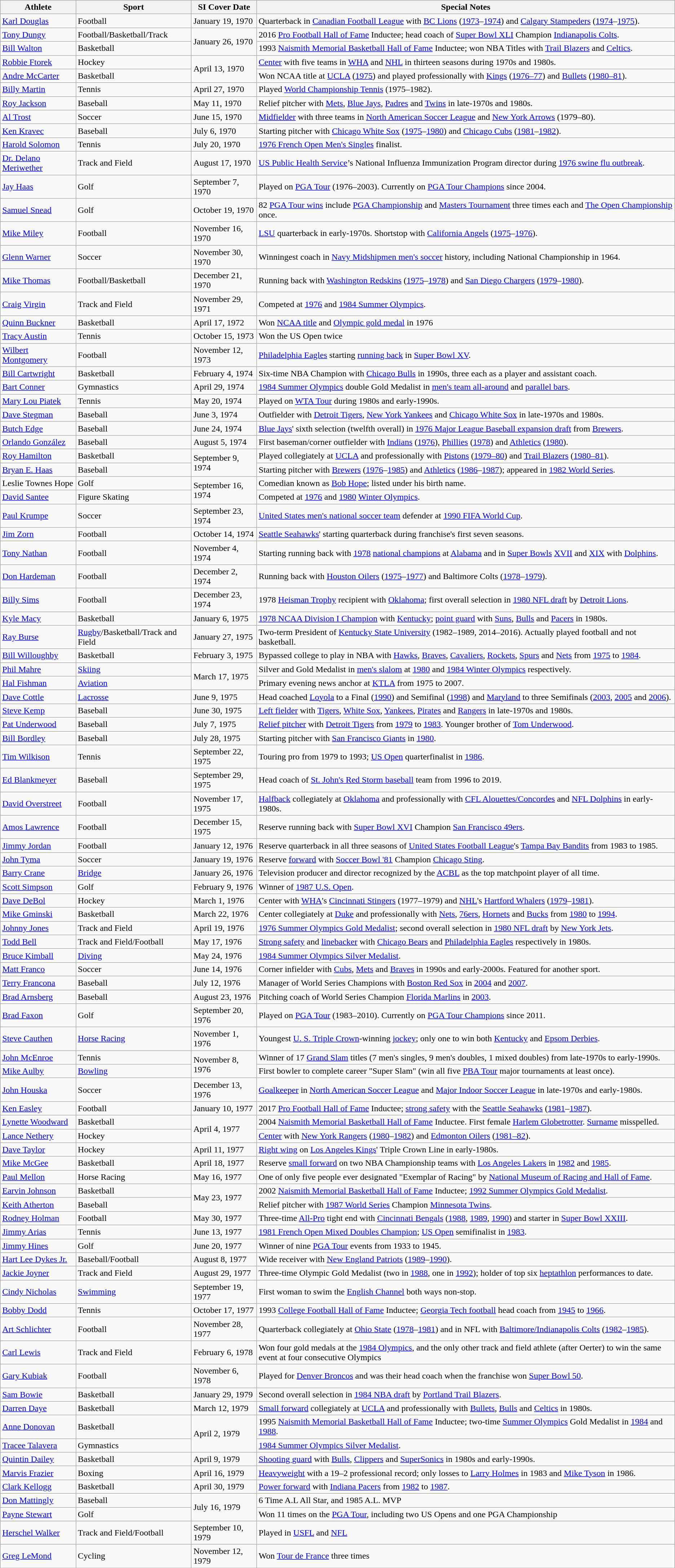<table class="wikitable">
<tr>
<th>Athlete</th>
<th>Sport</th>
<th>SI Cover Date</th>
<th>Special Notes</th>
</tr>
<tr>
<td><a href='#'>Karl Douglas</a></td>
<td>Football</td>
<td>January 19, 1970</td>
<td>Quarterback in <a href='#'>Canadian Football League</a> with <a href='#'>BC Lions</a> (<a href='#'>1973</a>–<a href='#'>1974</a>) and <a href='#'>Calgary Stampeders</a> (<a href='#'>1974</a>–<a href='#'>1975</a>).</td>
</tr>
<tr>
<td><a href='#'>Tony Dungy</a></td>
<td>Football/Basketball/Track</td>
<td rowspan=2>January 26, 1970</td>
<td>2016 <a href='#'>Pro Football Hall of Fame</a> Inductee; head coach of <a href='#'>Super Bowl XLI</a> Champion <a href='#'>Indianapolis Colts</a>.</td>
</tr>
<tr>
<td><a href='#'>Bill Walton</a></td>
<td>Basketball</td>
<td>1993 <a href='#'>Naismith Memorial Basketball Hall of Fame</a> Inductee; won NBA Titles with <a href='#'>Trail Blazers</a> and <a href='#'>Celtics</a>.</td>
</tr>
<tr>
<td><a href='#'>Robbie Ftorek</a></td>
<td>Hockey</td>
<td rowspan=2>April 13, 1970</td>
<td><a href='#'>Center</a> with five teams in <a href='#'>WHA</a> and <a href='#'>NHL</a> in thirteen seasons during 1970s and 1980s.</td>
</tr>
<tr>
<td><a href='#'>Andre McCarter</a></td>
<td>Basketball</td>
<td>Won NCAA title at <a href='#'>UCLA</a> (<a href='#'>1975</a>) and played professionally with <a href='#'>Kings</a> (<a href='#'>1976–77</a>) and <a href='#'>Bullets</a> (<a href='#'>1980–81</a>).</td>
</tr>
<tr>
<td><a href='#'>Billy Martin</a></td>
<td>Tennis</td>
<td>April 27, 1970</td>
<td>Played <a href='#'>World Championship Tennis</a> (1975–1982).</td>
</tr>
<tr>
<td><a href='#'>Roy Jackson</a></td>
<td>Baseball</td>
<td>May 11, 1970</td>
<td>Relief pitcher with <a href='#'>Mets</a>, <a href='#'>Blue Jays</a>, <a href='#'>Padres</a> and <a href='#'>Twins</a> in late-1970s and 1980s.</td>
</tr>
<tr>
<td><a href='#'>Al Trost</a></td>
<td>Soccer</td>
<td>June 15, 1970</td>
<td><a href='#'>Midfielder</a> with three teams in <a href='#'>North American Soccer League</a> and <a href='#'>New York Arrows</a> (1979–80).</td>
</tr>
<tr>
<td><a href='#'>Ken Kravec</a></td>
<td>Baseball</td>
<td>July 6, 1970</td>
<td>Starting pitcher with <a href='#'>Chicago White Sox</a> (<a href='#'>1975</a>–<a href='#'>1980</a>) and <a href='#'>Chicago Cubs</a> (<a href='#'>1981</a>–<a href='#'>1982</a>).</td>
</tr>
<tr>
<td><a href='#'>Harold Solomon</a></td>
<td>Tennis</td>
<td>July 20, 1970</td>
<td><a href='#'>1976 French Open Men's Singles</a> finalist.</td>
</tr>
<tr>
<td><a href='#'>Dr. Delano Meriwether</a></td>
<td>Track and Field</td>
<td>August 17, 1970</td>
<td><a href='#'>US Public Health Service</a>’s National Influenza Immunization Program director during <a href='#'>1976 swine flu outbreak</a>.</td>
</tr>
<tr>
<td><a href='#'>Jay Haas</a></td>
<td>Golf</td>
<td>September 7, 1970</td>
<td>Played on <a href='#'>PGA Tour</a> (1976–2003). Currently on <a href='#'>PGA Tour Champions</a> since 2004.</td>
</tr>
<tr>
<td><a href='#'>Samuel Snead</a></td>
<td>Golf</td>
<td>October 19, 1970</td>
<td>82 <a href='#'>PGA Tour wins</a> include <a href='#'>PGA Championship</a> and <a href='#'>Masters Tournament</a> three times each and <a href='#'>The Open Championship</a> once.</td>
</tr>
<tr>
<td><a href='#'>Mike Miley</a></td>
<td>Football</td>
<td>November 16, 1970</td>
<td><a href='#'>LSU</a> quarterback in early-1970s. Shortstop with <a href='#'>California Angels</a> (<a href='#'>1975</a>–<a href='#'>1976</a>).</td>
</tr>
<tr>
<td><a href='#'>Glenn Warner</a></td>
<td>Soccer</td>
<td>November 30, 1970</td>
<td>Winningest coach in <a href='#'>Navy Midshipmen men's soccer</a> history, including National Championship in 1964.</td>
</tr>
<tr>
<td><a href='#'>Mike Thomas</a></td>
<td>Football/Basketball</td>
<td>December 21, 1970</td>
<td>Running back with <a href='#'>Washington Redskins</a> (<a href='#'>1975</a>–<a href='#'>1978</a>) and <a href='#'>San Diego Chargers</a> (<a href='#'>1979</a>–<a href='#'>1980</a>).</td>
</tr>
<tr>
<td><a href='#'>Craig Virgin</a></td>
<td>Track and Field</td>
<td>November 29, 1971</td>
<td>Competed at <a href='#'>1976</a> and <a href='#'>1984 Summer Olympics</a>.</td>
</tr>
<tr>
<td><a href='#'>Quinn Buckner</a></td>
<td>Basketball</td>
<td>April 17, 1972</td>
<td>Won <a href='#'>NCAA title</a> and <a href='#'>Olympic gold medal</a> in 1976</td>
</tr>
<tr>
<td><a href='#'>Tracy Austin</a></td>
<td>Tennis</td>
<td>October 15, 1973</td>
<td>Won the US Open twice</td>
</tr>
<tr>
<td><a href='#'>Wilbert Montgomery</a></td>
<td>Football</td>
<td>November 12, 1973</td>
<td><a href='#'>Philadelphia Eagles</a> starting <a href='#'>running back</a> in <a href='#'>Super Bowl XV</a>.</td>
</tr>
<tr>
<td><a href='#'>Bill Cartwright</a></td>
<td>Basketball</td>
<td>February 4, 1974</td>
<td>Six-time NBA Champion with <a href='#'>Chicago Bulls</a> in 1990s, three each as a player and assistant coach.</td>
</tr>
<tr>
<td><a href='#'>Bart Conner</a></td>
<td>Gymnastics</td>
<td>April 29, 1974</td>
<td><a href='#'>1984 Summer Olympics</a> double Gold Medalist in <a href='#'>men's team all-around</a> and <a href='#'>parallel bars</a>.</td>
</tr>
<tr>
<td><a href='#'>Mary Lou Piatek</a></td>
<td>Tennis</td>
<td>May 20, 1974</td>
<td>Played on <a href='#'>WTA Tour</a> during 1980s and early-1990s.</td>
</tr>
<tr>
<td><a href='#'>Dave Stegman</a></td>
<td>Baseball</td>
<td>June 3, 1974</td>
<td>Outfielder with <a href='#'>Detroit Tigers</a>, <a href='#'>New York Yankees</a> and <a href='#'>Chicago White Sox</a> in late-1970s and 1980s.</td>
</tr>
<tr>
<td><a href='#'>Butch Edge</a></td>
<td>Baseball</td>
<td>June 24, 1974</td>
<td><a href='#'>Blue Jays</a>' sixth selection (twelfth overall) in <a href='#'>1976 Major League Baseball expansion draft</a> from <a href='#'>Brewers</a>.</td>
</tr>
<tr>
<td><a href='#'>Orlando González</a></td>
<td>Baseball</td>
<td>August 5, 1974</td>
<td>First baseman/corner outfielder with <a href='#'>Indians</a> (<a href='#'>1976</a>), <a href='#'>Phillies</a> (<a href='#'>1978</a>) and <a href='#'>Athletics</a> (<a href='#'>1980</a>).</td>
</tr>
<tr>
<td><a href='#'>Roy Hamilton</a></td>
<td>Basketball</td>
<td rowspan=2>September 9, 1974</td>
<td>Played collegiately at <a href='#'>UCLA</a> and professionally with <a href='#'>Pistons</a> (<a href='#'>1979–80</a>) and <a href='#'>Trail Blazers</a> (<a href='#'>1980–81</a>).</td>
</tr>
<tr>
<td><a href='#'>Bryan E. Haas</a></td>
<td>Baseball</td>
<td>Starting pitcher with <a href='#'>Brewers</a> (<a href='#'>1976</a>–<a href='#'>1985</a>) and <a href='#'>Athletics</a> (<a href='#'>1986</a>–<a href='#'>1987</a>); appeared in <a href='#'>1982 World Series</a>.</td>
</tr>
<tr>
<td>Leslie Townes Hope</td>
<td>Golf</td>
<td rowspan=2>September 16, 1974</td>
<td>Comedian known as <a href='#'>Bob Hope</a>; listed under his birth name.</td>
</tr>
<tr>
<td><a href='#'>David Santee</a></td>
<td>Figure Skating</td>
<td>Competed at <a href='#'>1976</a> and <a href='#'>1980</a> <a href='#'>Winter Olympics</a>.</td>
</tr>
<tr>
<td><a href='#'>Paul Krumpe</a></td>
<td>Soccer</td>
<td>September 23, 1974</td>
<td><a href='#'>United States men's national soccer team</a> defender at <a href='#'>1990 FIFA World Cup</a>.</td>
</tr>
<tr>
<td><a href='#'>Jim Zorn</a></td>
<td>Football</td>
<td>October 14, 1974</td>
<td><a href='#'>Seattle Seahawks</a>' starting quarterback during franchise's first seven seasons.</td>
</tr>
<tr>
<td><a href='#'>Tony Nathan</a></td>
<td>Football</td>
<td>November 4, 1974</td>
<td>Starting running back with <a href='#'>1978</a> <a href='#'>national champions</a> at <a href='#'>Alabama</a> and in <a href='#'>Super Bowls</a> <a href='#'>XVII</a> and <a href='#'>XIX</a> with <a href='#'>Dolphins</a>.</td>
</tr>
<tr>
<td><a href='#'>Don Hardeman</a></td>
<td>Football</td>
<td>December 2, 1974</td>
<td>Running back with <a href='#'>Houston Oilers</a> (<a href='#'>1975</a>–<a href='#'>1977</a>) and Baltimore Colts (<a href='#'>1978</a>–<a href='#'>1979</a>).</td>
</tr>
<tr>
<td><a href='#'>Billy Sims</a></td>
<td>Football</td>
<td>December 23, 1974</td>
<td>1978 <a href='#'>Heisman Trophy</a> recipient with <a href='#'>Oklahoma</a>; first overall selection in <a href='#'>1980 NFL draft</a> by <a href='#'>Detroit Lions</a>.</td>
</tr>
<tr>
<td><a href='#'>Kyle Macy</a></td>
<td>Basketball</td>
<td>January 6, 1975</td>
<td><a href='#'>1978 NCAA Division I Champion</a> with <a href='#'>Kentucky</a>; <a href='#'>point guard</a> with <a href='#'>Suns</a>, <a href='#'>Bulls</a> and <a href='#'>Pacers</a> in 1980s.</td>
</tr>
<tr>
<td><a href='#'>Ray Burse</a></td>
<td><a href='#'>Rugby</a>/Basketball/Track and Field</td>
<td>January 27, 1975</td>
<td>Two-term President of <a href='#'>Kentucky State University</a> (1982–1989, 2014–2016). Actually played football and not basketball.</td>
</tr>
<tr>
<td><a href='#'>Bill Willoughby</a></td>
<td>Basketball</td>
<td>February 3, 1975</td>
<td>Bypassed college to play in NBA with <a href='#'>Hawks</a>, <a href='#'>Braves</a>, <a href='#'>Cavaliers</a>, <a href='#'>Rockets</a>, <a href='#'>Spurs</a> and <a href='#'>Nets</a> from <a href='#'>1975</a> to <a href='#'>1984</a>.</td>
</tr>
<tr>
<td><a href='#'>Phil Mahre</a></td>
<td><a href='#'>Skiing</a></td>
<td rowspan=2>March 17, 1975</td>
<td>Silver and Gold Medalist in <a href='#'>men's slalom</a> at <a href='#'>1980</a> and <a href='#'>1984 Winter Olympics</a> respectively.</td>
</tr>
<tr>
<td><a href='#'>Hal Fishman</a></td>
<td><a href='#'>Aviation</a></td>
<td>Primary evening news anchor at <a href='#'>KTLA</a> from 1975 to 2007.</td>
</tr>
<tr>
<td><a href='#'>Dave Cottle</a></td>
<td><a href='#'>Lacrosse</a></td>
<td>June 9, 1975</td>
<td>Head coached <a href='#'>Loyola</a> to a Final (<a href='#'>1990</a>) and Semifinal (<a href='#'>1998</a>) and <a href='#'>Maryland</a> to three Semifinals (<a href='#'>2003</a>, <a href='#'>2005</a> and <a href='#'>2006</a>).</td>
</tr>
<tr>
<td><a href='#'>Steve Kemp</a></td>
<td>Baseball</td>
<td>June 30, 1975</td>
<td><a href='#'>Left fielder</a> with <a href='#'>Tigers</a>, <a href='#'>White Sox</a>, <a href='#'>Yankees</a>, <a href='#'>Pirates</a> and <a href='#'>Rangers</a> in late-1970s and 1980s.</td>
</tr>
<tr>
<td><a href='#'>Pat Underwood</a></td>
<td>Baseball</td>
<td>July 7, 1975</td>
<td><a href='#'>Relief pitcher</a> with <a href='#'>Detroit Tigers</a> from <a href='#'>1979</a> to <a href='#'>1983</a>. Younger brother of <a href='#'>Tom Underwood</a>.</td>
</tr>
<tr>
<td><a href='#'>Bill Bordley</a></td>
<td>Baseball</td>
<td>July 28, 1975</td>
<td>Starting pitcher with <a href='#'>San Francisco Giants</a> in <a href='#'>1980</a>.</td>
</tr>
<tr>
<td><a href='#'>Tim Wilkison</a></td>
<td>Tennis</td>
<td>September 22, 1975</td>
<td>Touring pro from 1979 to 1993; <a href='#'>US Open</a> quarterfinalist in <a href='#'>1986</a>.</td>
</tr>
<tr>
<td><a href='#'>Ed Blankmeyer</a></td>
<td>Baseball</td>
<td>September 29, 1975</td>
<td>Head coach of <a href='#'>St. John's Red Storm baseball</a> team from 1996 to 2019.</td>
</tr>
<tr>
<td><a href='#'>David Overstreet</a></td>
<td>Football</td>
<td>November 17, 1975</td>
<td><a href='#'>Halfback</a> collegiately at <a href='#'>Oklahoma</a> and professionally with <a href='#'>CFL Alouettes/Concordes</a> and <a href='#'>NFL Dolphins</a> in early-1980s.</td>
</tr>
<tr>
<td><a href='#'>Amos Lawrence</a></td>
<td>Football</td>
<td>December 15, 1975</td>
<td>Reserve running back with <a href='#'>Super Bowl XVI</a> Champion <a href='#'>San Francisco 49ers</a>.</td>
</tr>
<tr>
<td><a href='#'>Jimmy Jordan</a></td>
<td>Football</td>
<td>January 12, 1976</td>
<td>Reserve quarterback in all three seasons of <a href='#'>United States Football League</a>'s <a href='#'>Tampa Bay Bandits</a> from 1983 to 1985.</td>
</tr>
<tr>
<td><a href='#'>John Tyma</a></td>
<td>Soccer</td>
<td>January 19, 1976</td>
<td>Reserve <a href='#'>forward</a> with <a href='#'>Soccer Bowl '81</a> Champion <a href='#'>Chicago Sting</a>.</td>
</tr>
<tr>
<td><a href='#'>Barry Crane</a></td>
<td><a href='#'>Bridge</a></td>
<td>January 26, 1976</td>
<td>Television producer and director recognized by the <a href='#'>ACBL</a> as the top matchpoint player of all time.</td>
</tr>
<tr>
<td><a href='#'>Scott Simpson</a></td>
<td>Golf</td>
<td>February 9, 1976</td>
<td>Winner of <a href='#'>1987 U.S. Open</a>.</td>
</tr>
<tr>
<td><a href='#'>Dave DeBol</a></td>
<td>Hockey</td>
<td>March 1, 1976</td>
<td>Center with <a href='#'>WHA</a>'s <a href='#'>Cincinnati Stingers</a> (1977–1979) and <a href='#'>NHL</a>'s <a href='#'>Hartford Whalers</a> (<a href='#'>1979</a>–<a href='#'>1981</a>).</td>
</tr>
<tr>
<td><a href='#'>Mike Gminski</a></td>
<td>Basketball</td>
<td>March 22, 1976</td>
<td>Center collegiately at <a href='#'>Duke</a> and professionally with <a href='#'>Nets</a>, <a href='#'>76ers</a>, <a href='#'>Hornets</a> and <a href='#'>Bucks</a> from <a href='#'>1980</a> to <a href='#'>1994</a>.</td>
</tr>
<tr>
<td><a href='#'>Johnny Jones</a></td>
<td>Track and Field</td>
<td>April 19, 1976</td>
<td><a href='#'>1976 Summer Olympics Gold Medalist</a>; second overall selection in <a href='#'>1980 NFL draft</a> by <a href='#'>New York Jets</a>.</td>
</tr>
<tr>
<td><a href='#'>Todd Bell</a></td>
<td>Track and Field/Football</td>
<td>May 17, 1976</td>
<td><a href='#'>Strong safety</a> and <a href='#'>linebacker</a> with <a href='#'>Chicago Bears</a> and <a href='#'>Philadelphia Eagles</a> respectively in 1980s.</td>
</tr>
<tr>
<td><a href='#'>Bruce Kimball</a></td>
<td><a href='#'>Diving</a></td>
<td>May 24, 1976</td>
<td><a href='#'>1984 Summer Olympics Silver Medalist</a>.</td>
</tr>
<tr>
<td><a href='#'>Matt Franco</a></td>
<td>Soccer</td>
<td>June 14, 1976</td>
<td>Corner infielder with <a href='#'>Cubs</a>, <a href='#'>Mets</a> and <a href='#'>Braves</a> in 1990s and early-2000s. Featured for another sport.</td>
</tr>
<tr>
<td><a href='#'>Terry Francona</a></td>
<td>Baseball</td>
<td>July 12, 1976</td>
<td>Manager of World Series Champions with <a href='#'>Boston Red Sox</a> in <a href='#'>2004</a> and <a href='#'>2007</a>.</td>
</tr>
<tr>
<td><a href='#'>Brad Arnsberg</a></td>
<td>Baseball</td>
<td>August 23, 1976</td>
<td>Pitching coach of World Series Champion <a href='#'>Florida Marlins</a> in <a href='#'>2003</a>.</td>
</tr>
<tr>
<td><a href='#'>Brad Faxon</a></td>
<td>Golf</td>
<td>September 20, 1976</td>
<td>Played on <a href='#'>PGA Tour</a> (1983–2010). Currently on <a href='#'>PGA Tour Champions</a> since 2011.</td>
</tr>
<tr>
<td><a href='#'>Steve Cauthen</a></td>
<td><a href='#'>Horse Racing</a></td>
<td>November 1, 1976</td>
<td>Youngest <a href='#'>U. S. Triple Crown</a>-winning <a href='#'>jockey</a>; only one to win both <a href='#'>Kentucky</a> and <a href='#'>Epsom Derbies</a>.</td>
</tr>
<tr>
<td><a href='#'>John McEnroe</a></td>
<td>Tennis</td>
<td rowspan=2>November 8, 1976</td>
<td>Winner of 17 <a href='#'>Grand Slam</a> titles (7 men's singles, 9 men's doubles, 1 mixed doubles) from late-1970s to early-1990s.</td>
</tr>
<tr>
<td><a href='#'>Mike Aulby</a></td>
<td><a href='#'>Bowling</a></td>
<td>First bowler to complete career "Super Slam" (win all five <a href='#'>PBA Tour</a> major tournaments at least once).</td>
</tr>
<tr>
<td><a href='#'>John Houska</a></td>
<td>Soccer</td>
<td>December 13, 1976</td>
<td><a href='#'>Goalkeeper</a> in <a href='#'>North American Soccer League</a> and <a href='#'>Major Indoor Soccer League</a> in late-1970s and early-1980s.</td>
</tr>
<tr>
<td><a href='#'>Ken Easley</a></td>
<td>Football</td>
<td>January 10, 1977</td>
<td>2017 <a href='#'>Pro Football Hall of Fame</a> Inductee; <a href='#'>strong safety</a> with the <a href='#'>Seattle Seahawks</a> (<a href='#'>1981</a>–<a href='#'>1987</a>).</td>
</tr>
<tr>
<td><a href='#'>Lynette Woodward</a></td>
<td>Basketball</td>
<td rowspan=2>April 4, 1977</td>
<td>2004 <a href='#'>Naismith Memorial Basketball Hall of Fame</a> Inductee. First female <a href='#'>Harlem Globetrotter</a>. <a href='#'>Surname</a> misspelled.</td>
</tr>
<tr>
<td><a href='#'>Lance Nethery</a></td>
<td>Hockey</td>
<td><a href='#'>Center</a> with <a href='#'>New York Rangers</a> (<a href='#'>1980</a>–<a href='#'>1982</a>) and <a href='#'>Edmonton Oilers</a> (<a href='#'>1981–82</a>).</td>
</tr>
<tr>
<td><a href='#'>Dave Taylor</a></td>
<td>Hockey</td>
<td>April 11, 1977</td>
<td><a href='#'>Right wing</a> on <a href='#'>Los Angeles Kings</a>' Triple Crown Line in early-1980s.</td>
</tr>
<tr>
<td><a href='#'>Mike McGee</a></td>
<td>Basketball</td>
<td>April 18, 1977</td>
<td>Reserve <a href='#'>small forward</a> on two NBA Championship teams with <a href='#'>Los Angeles Lakers</a> in <a href='#'>1982</a> and <a href='#'>1985</a>.</td>
</tr>
<tr>
<td><a href='#'>Paul Mellon</a></td>
<td>Horse Racing</td>
<td>May 16, 1977</td>
<td>One of only five people ever designated "Exemplar of Racing" by <a href='#'>National Museum of Racing and Hall of Fame</a>.</td>
</tr>
<tr>
<td><a href='#'>Earvin Johnson</a></td>
<td>Basketball</td>
<td rowspan=2>May 23, 1977</td>
<td>2002 <a href='#'>Naismith Memorial Basketball Hall of Fame</a> Inductee; <a href='#'>1992 Summer Olympics Gold Medalist</a>.</td>
</tr>
<tr>
<td><a href='#'>Keith Atherton</a></td>
<td>Baseball</td>
<td>Relief pitcher with <a href='#'>1987 World Series</a> Champion <a href='#'>Minnesota Twins</a>.</td>
</tr>
<tr>
<td><a href='#'>Rodney Holman</a></td>
<td>Football</td>
<td>May 30, 1977</td>
<td>Three-time <a href='#'>All-Pro</a> tight end with <a href='#'>Cincinnati Bengals</a> (<a href='#'>1988</a>, <a href='#'>1989</a>, <a href='#'>1990</a>) and starter in <a href='#'>Super Bowl XXIII</a>.</td>
</tr>
<tr>
<td><a href='#'>Jimmy Arias</a></td>
<td>Tennis</td>
<td>June 13, 1977</td>
<td><a href='#'>1981 French Open Mixed Doubles Champion</a>; <a href='#'>US Open</a> semifinalist in <a href='#'>1983</a>.</td>
</tr>
<tr>
<td><a href='#'>Jimmy Hines</a></td>
<td>Golf</td>
<td>June 20, 1977</td>
<td>Winner of nine <a href='#'>PGA Tour</a> events from 1933 to 1945.</td>
</tr>
<tr>
<td><a href='#'>Hart Lee Dykes Jr.</a></td>
<td>Baseball/Football</td>
<td>August 8, 1977</td>
<td>Wide receiver with <a href='#'>New England Patriots</a> (<a href='#'>1989</a>–<a href='#'>1990</a>).</td>
</tr>
<tr>
<td><a href='#'>Jackie Joyner</a></td>
<td>Track and Field</td>
<td>August 29, 1977</td>
<td>Three-time Olympic Gold Medalist (two in <a href='#'>1988</a>, one in <a href='#'>1992</a>); holder of top six <a href='#'>heptathlon</a> performances to date.</td>
</tr>
<tr>
<td><a href='#'>Cindy Nicholas</a></td>
<td><a href='#'>Swimming</a></td>
<td>September 19, 1977</td>
<td>First woman to swim the <a href='#'>English Channel</a> both ways non-stop.</td>
</tr>
<tr>
<td><a href='#'>Bobby Dodd</a></td>
<td>Tennis</td>
<td>October 17, 1977</td>
<td>1993 <a href='#'>College Football Hall of Fame</a> Inductee; <a href='#'>Georgia Tech football</a> head coach from <a href='#'>1945</a> to <a href='#'>1966</a>.</td>
</tr>
<tr>
<td><a href='#'>Art Schlichter</a></td>
<td>Football</td>
<td>November 28, 1977</td>
<td>Quarterback collegiately at <a href='#'>Ohio State</a> (<a href='#'>1978</a>–<a href='#'>1981</a>) and in NFL with <a href='#'>Baltimore/Indianapolis Colts</a> (<a href='#'>1982</a>–<a href='#'>1985</a>).</td>
</tr>
<tr>
<td><a href='#'>Carl Lewis</a></td>
<td>Track and Field</td>
<td>February 6, 1978</td>
<td>Won four gold medals at the <a href='#'>1984 Olympics</a>, and the only other track and field athlete (after Oerter) to win the same event at four consecutive Olympics</td>
</tr>
<tr>
<td><a href='#'>Gary Kubiak</a></td>
<td>Football</td>
<td>November 6, 1978</td>
<td>Played for <a href='#'>Denver Broncos</a> and was their head coach when the franchise won <a href='#'>Super Bowl 50</a>.</td>
</tr>
<tr>
<td><a href='#'>Sam Bowie</a></td>
<td>Basketball</td>
<td>January 29, 1979</td>
<td>Second overall selection in <a href='#'>1984 NBA draft</a> by <a href='#'>Portland Trail Blazers</a>.</td>
</tr>
<tr>
<td><a href='#'>Darren Daye</a></td>
<td>Basketball</td>
<td>March 12, 1979</td>
<td><a href='#'>Small forward</a> collegiately at <a href='#'>UCLA</a> and professionally with <a href='#'>Bullets</a>, <a href='#'>Bulls</a> and <a href='#'>Celtics</a> in 1980s.</td>
</tr>
<tr>
<td><a href='#'>Anne Donovan</a></td>
<td>Basketball</td>
<td rowspan=2>April 2, 1979</td>
<td>1995 <a href='#'>Naismith Memorial Basketball Hall of Fame</a> Inductee; two-time <a href='#'>Summer Olympics</a> Gold Medalist in <a href='#'>1984</a> and <a href='#'>1988</a>.</td>
</tr>
<tr>
<td><a href='#'>Tracee Talavera</a></td>
<td>Gymnastics</td>
<td><a href='#'>1984 Summer Olympics Silver Medalist</a>.</td>
</tr>
<tr>
<td><a href='#'>Quintin Dailey</a></td>
<td>Basketball</td>
<td>April 9, 1979</td>
<td><a href='#'>Shooting guard</a> with <a href='#'>Bulls</a>, <a href='#'>Clippers</a> and <a href='#'>SuperSonics</a> in 1980s and early-1990s.</td>
</tr>
<tr>
<td><a href='#'>Marvis Frazier</a></td>
<td>Boxing</td>
<td>April 16, 1979</td>
<td><a href='#'>Heavyweight</a> with a 19–2 professional record; only losses to <a href='#'>Larry Holmes</a> in 1983 and <a href='#'>Mike Tyson</a> in 1986.</td>
</tr>
<tr>
<td><a href='#'>Clark Kellogg</a></td>
<td>Basketball</td>
<td>April 30, 1979</td>
<td><a href='#'>Power forward</a> with <a href='#'>Indiana Pacers</a> from <a href='#'>1982</a> to <a href='#'>1987</a>.</td>
</tr>
<tr>
<td><a href='#'>Don Mattingly</a></td>
<td>Baseball</td>
<td rowspan=2>July 16, 1979</td>
<td>6 Time A.L All Star, and 1985 A.L. MVP</td>
</tr>
<tr>
<td><a href='#'>Payne Stewart</a></td>
<td>Golf</td>
<td>Won 11 times on the <a href='#'>PGA Tour</a>, including two US Opens and one PGA Championship</td>
</tr>
<tr>
<td><a href='#'>Herschel Walker</a></td>
<td>Track and Field/Football</td>
<td>September 10, 1979</td>
<td>Played in <a href='#'>USFL</a> and <a href='#'>NFL</a></td>
</tr>
<tr>
<td><a href='#'>Greg LeMond</a></td>
<td>Cycling</td>
<td>November 12, 1979</td>
<td>Won <a href='#'>Tour de France</a> three times</td>
</tr>
<tr>
</tr>
</table>
